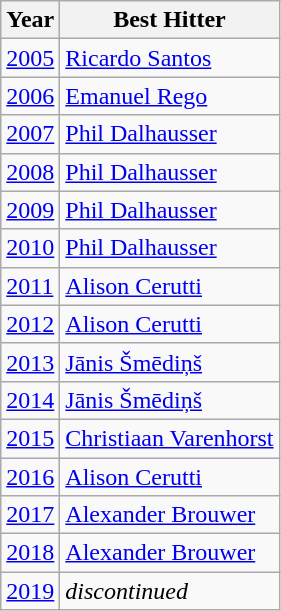<table class="wikitable sortable" style="display:inline-table;">
<tr>
<th>Year</th>
<th>Best Hitter</th>
</tr>
<tr>
<td><a href='#'>2005</a></td>
<td> <a href='#'>Ricardo Santos</a></td>
</tr>
<tr>
<td><a href='#'>2006</a></td>
<td> <a href='#'>Emanuel Rego</a></td>
</tr>
<tr>
<td><a href='#'>2007</a></td>
<td> <a href='#'>Phil Dalhausser</a> </td>
</tr>
<tr>
<td><a href='#'>2008</a></td>
<td> <a href='#'>Phil Dalhausser</a> </td>
</tr>
<tr>
<td><a href='#'>2009</a></td>
<td> <a href='#'>Phil Dalhausser</a> </td>
</tr>
<tr>
<td><a href='#'>2010</a></td>
<td> <a href='#'>Phil Dalhausser</a> </td>
</tr>
<tr>
<td><a href='#'>2011</a></td>
<td> <a href='#'>Alison Cerutti</a> </td>
</tr>
<tr>
<td><a href='#'>2012</a></td>
<td> <a href='#'>Alison Cerutti</a> </td>
</tr>
<tr>
<td><a href='#'>2013</a></td>
<td> <a href='#'>Jānis Šmēdiņš</a> </td>
</tr>
<tr>
<td><a href='#'>2014</a></td>
<td> <a href='#'>Jānis Šmēdiņš</a> </td>
</tr>
<tr>
<td><a href='#'>2015</a></td>
<td> <a href='#'>Christiaan Varenhorst</a></td>
</tr>
<tr>
<td><a href='#'>2016</a></td>
<td> <a href='#'>Alison Cerutti</a> </td>
</tr>
<tr>
<td><a href='#'>2017</a></td>
<td> <a href='#'>Alexander Brouwer</a> </td>
</tr>
<tr>
<td><a href='#'>2018</a></td>
<td> <a href='#'>Alexander Brouwer</a> </td>
</tr>
<tr>
<td><a href='#'>2019</a></td>
<td><em>discontinued</em></td>
</tr>
</table>
